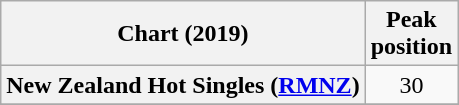<table class="wikitable sortable plainrowheaders" style="text-align:center">
<tr>
<th scope="col">Chart (2019)</th>
<th scope="col">Peak<br>position</th>
</tr>
<tr>
<th scope="row">New Zealand Hot Singles (<a href='#'>RMNZ</a>)</th>
<td>30</td>
</tr>
<tr>
</tr>
</table>
